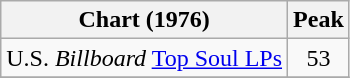<table class="wikitable">
<tr>
<th>Chart (1976)</th>
<th>Peak<br></th>
</tr>
<tr>
<td>U.S. <em>Billboard</em> <a href='#'>Top Soul LPs</a></td>
<td align="center">53</td>
</tr>
<tr>
</tr>
</table>
